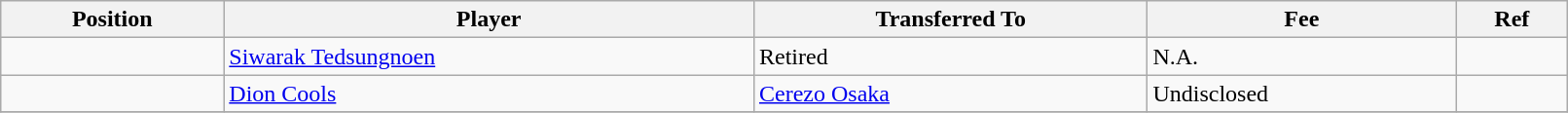<table class="wikitable sortable" style="width:85%; text-align:center; font-size:100%; text-align:left;">
<tr>
<th>Position</th>
<th>Player</th>
<th>Transferred To</th>
<th>Fee</th>
<th>Ref</th>
</tr>
<tr>
<td></td>
<td> <a href='#'>Siwarak Tedsungnoen</a></td>
<td>Retired</td>
<td>N.A.</td>
<td></td>
</tr>
<tr>
<td></td>
<td> <a href='#'>Dion Cools</a></td>
<td> <a href='#'>Cerezo Osaka</a></td>
<td>Undisclosed</td>
<td></td>
</tr>
<tr>
</tr>
</table>
